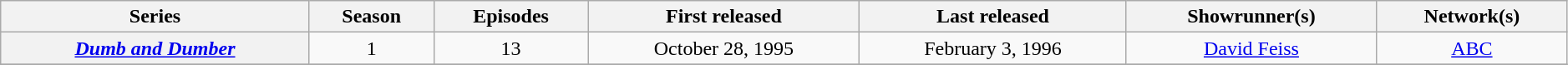<table class="wikitable plainrowheaders"  style="text-align:center; width:99%;">
<tr>
<th scope="col">Series</th>
<th scope="col">Season</th>
<th scope="col">Episodes</th>
<th scope="col">First released</th>
<th scope="col">Last released</th>
<th scope="col">Showrunner(s)</th>
<th scope="col">Network(s)</th>
</tr>
<tr>
<th scope="row"><em><a href='#'>Dumb and Dumber</a></em></th>
<td>1</td>
<td>13</td>
<td>October 28, 1995</td>
<td>February 3, 1996</td>
<td><a href='#'>David Feiss</a></td>
<td><a href='#'>ABC</a></td>
</tr>
<tr>
</tr>
</table>
